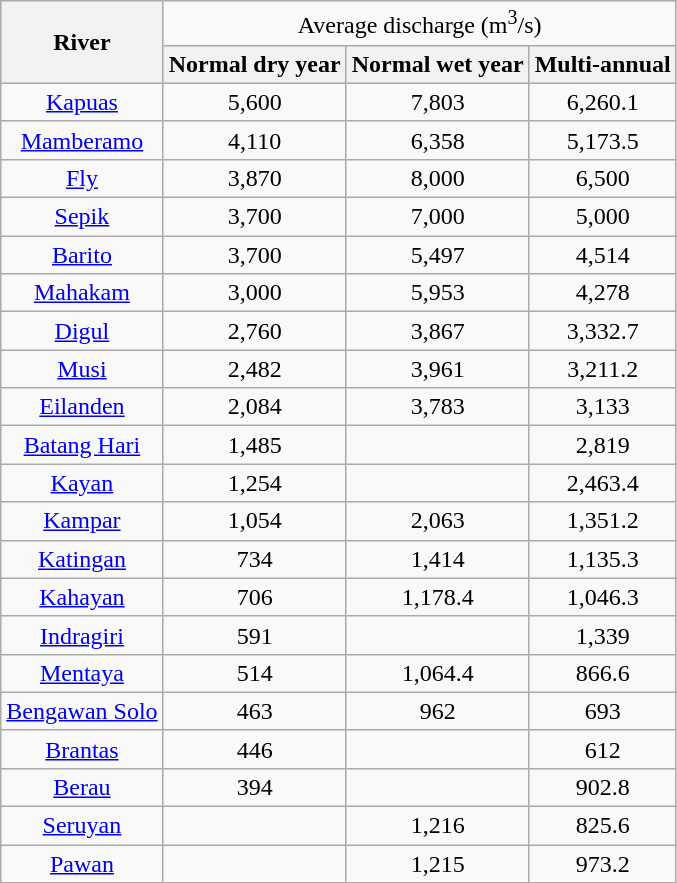<table class="wikitable" style="text-align:center;">
<tr>
<th rowspan="2">River</th>
<td colspan="3">Average discharge (m<sup>3</sup>/s)</td>
</tr>
<tr>
<th>Normal dry year</th>
<th>Normal wet year</th>
<th>Multi-annual</th>
</tr>
<tr>
<td><a href='#'>Kapuas</a></td>
<td>5,600</td>
<td>7,803</td>
<td>6,260.1</td>
</tr>
<tr>
<td><a href='#'>Mamberamo</a></td>
<td>4,110</td>
<td>6,358</td>
<td>5,173.5</td>
</tr>
<tr>
<td><a href='#'>Fly</a></td>
<td>3,870</td>
<td>8,000</td>
<td>6,500</td>
</tr>
<tr>
<td><a href='#'>Sepik</a></td>
<td>3,700</td>
<td>7,000</td>
<td>5,000</td>
</tr>
<tr>
<td><a href='#'>Barito</a></td>
<td>3,700</td>
<td>5,497</td>
<td>4,514</td>
</tr>
<tr>
<td><a href='#'>Mahakam</a></td>
<td>3,000</td>
<td>5,953</td>
<td>4,278</td>
</tr>
<tr>
<td><a href='#'>Digul</a></td>
<td>2,760</td>
<td>3,867</td>
<td>3,332.7</td>
</tr>
<tr>
<td><a href='#'>Musi</a></td>
<td>2,482</td>
<td>3,961</td>
<td>3,211.2</td>
</tr>
<tr>
<td><a href='#'>Eilanden</a></td>
<td>2,084</td>
<td>3,783</td>
<td>3,133</td>
</tr>
<tr>
<td><a href='#'>Batang Hari</a></td>
<td>1,485</td>
<td></td>
<td>2,819</td>
</tr>
<tr>
<td><a href='#'>Kayan</a></td>
<td>1,254</td>
<td></td>
<td>2,463.4</td>
</tr>
<tr>
<td><a href='#'>Kampar</a></td>
<td>1,054</td>
<td>2,063</td>
<td>1,351.2</td>
</tr>
<tr>
<td><a href='#'>Katingan</a></td>
<td>734</td>
<td>1,414</td>
<td>1,135.3</td>
</tr>
<tr>
<td><a href='#'>Kahayan</a></td>
<td>706</td>
<td>1,178.4</td>
<td>1,046.3</td>
</tr>
<tr>
<td><a href='#'>Indragiri</a></td>
<td>591</td>
<td></td>
<td>1,339</td>
</tr>
<tr>
<td><a href='#'>Mentaya</a></td>
<td>514</td>
<td>1,064.4</td>
<td>866.6</td>
</tr>
<tr>
<td><a href='#'>Bengawan Solo</a></td>
<td>463</td>
<td>962</td>
<td>693</td>
</tr>
<tr>
<td><a href='#'>Brantas</a></td>
<td>446</td>
<td></td>
<td>612</td>
</tr>
<tr>
<td><a href='#'>Berau</a></td>
<td>394</td>
<td></td>
<td>902.8</td>
</tr>
<tr>
<td><a href='#'>Seruyan</a></td>
<td></td>
<td>1,216</td>
<td>825.6</td>
</tr>
<tr>
<td><a href='#'>Pawan</a></td>
<td></td>
<td>1,215</td>
<td>973.2</td>
</tr>
</table>
